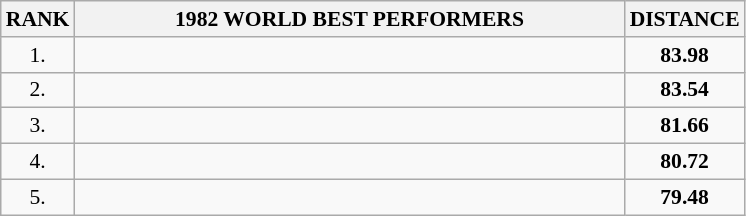<table class="wikitable" style="border-collapse: collapse; font-size: 90%;">
<tr>
<th>RANK</th>
<th align="center" style="width: 25em">1982 WORLD BEST PERFORMERS</th>
<th align="center" style="width: 5em">DISTANCE</th>
</tr>
<tr>
<td align="center">1.</td>
<td></td>
<td align="center"><strong>83.98</strong></td>
</tr>
<tr>
<td align="center">2.</td>
<td></td>
<td align="center"><strong>83.54</strong></td>
</tr>
<tr>
<td align="center">3.</td>
<td></td>
<td align="center"><strong>81.66</strong></td>
</tr>
<tr>
<td align="center">4.</td>
<td></td>
<td align="center"><strong>80.72</strong></td>
</tr>
<tr>
<td align="center">5.</td>
<td></td>
<td align="center"><strong>79.48</strong></td>
</tr>
</table>
